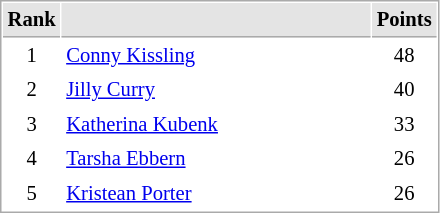<table cellspacing="1" cellpadding="3" style="border:1px solid #AAAAAA;font-size:86%">
<tr bgcolor="#E4E4E4">
<th style="border-bottom:1px solid #AAAAAA" width=10>Rank</th>
<th style="border-bottom:1px solid #AAAAAA" width=200></th>
<th style="border-bottom:1px solid #AAAAAA" width=20>Points</th>
</tr>
<tr>
<td align="center">1</td>
<td> <a href='#'>Conny Kissling</a></td>
<td align=center>48</td>
</tr>
<tr>
<td align="center">2</td>
<td> <a href='#'>Jilly Curry</a></td>
<td align=center>40</td>
</tr>
<tr>
<td align="center">3</td>
<td> <a href='#'>Katherina Kubenk</a></td>
<td align=center>33</td>
</tr>
<tr>
<td align="center">4</td>
<td> <a href='#'>Tarsha Ebbern</a></td>
<td align=center>26</td>
</tr>
<tr>
<td align="center">5</td>
<td> <a href='#'>Kristean Porter</a></td>
<td align=center>26</td>
</tr>
</table>
